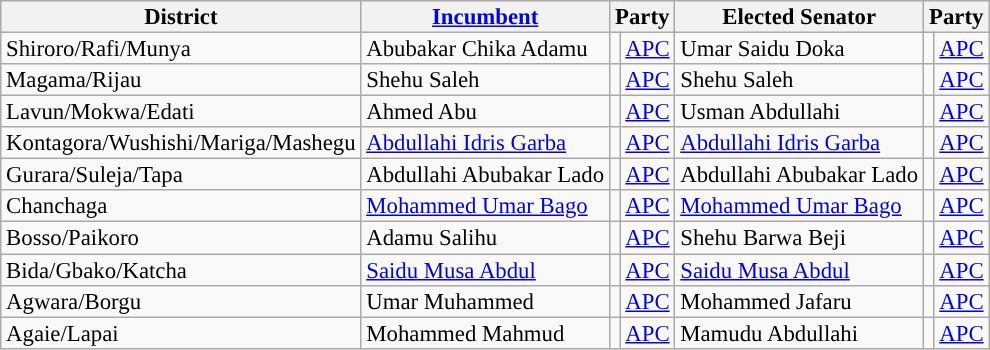<table class="sortable wikitable" style="font-size:95%;line-height:14px;">
<tr>
<th class="unsortable">District</th>
<th class="unsortable"><a href='#'>Incumbent</a></th>
<th colspan="2">Party</th>
<th class="unsortable">Elected Senator</th>
<th colspan="2">Party</th>
</tr>
<tr>
<td>Shiroro/Rafi/Munya</td>
<td>Abubakar Chika Adamu</td>
<td style="background:"></td>
<td><a href='#'>APC</a></td>
<td>Umar Saidu Doka</td>
<td style="background:"></td>
<td><a href='#'>APC</a></td>
</tr>
<tr>
<td>Magama/Rijau</td>
<td>Shehu Saleh</td>
<td style="background:"></td>
<td><a href='#'>APC</a></td>
<td>Shehu Saleh</td>
<td style="background:"></td>
<td><a href='#'>APC</a></td>
</tr>
<tr>
<td>Lavun/Mokwa/Edati</td>
<td>Ahmed Abu</td>
<td style="background:"></td>
<td><a href='#'>APC</a></td>
<td>Usman Abdullahi</td>
<td style="background:"></td>
<td><a href='#'>APC</a></td>
</tr>
<tr>
<td>Kontagora/Wushishi/Mariga/Mashegu</td>
<td><a href='#'>Abdullahi Idris Garba</a></td>
<td style="background:"></td>
<td><a href='#'>APC</a></td>
<td><a href='#'>Abdullahi Idris Garba</a></td>
<td style="background:"></td>
<td><a href='#'>APC</a></td>
</tr>
<tr>
<td>Gurara/Suleja/Tapa</td>
<td>Abdullahi Abubakar Lado</td>
<td style="background:"></td>
<td><a href='#'>APC</a></td>
<td>Abdullahi Abubakar Lado</td>
<td style="background:"></td>
<td><a href='#'>APC</a></td>
</tr>
<tr>
<td>Chanchaga</td>
<td><a href='#'>Mohammed Umar Bago</a></td>
<td style="background:"></td>
<td><a href='#'>APC</a></td>
<td><a href='#'>Mohammed Umar Bago</a></td>
<td style="background:"></td>
<td><a href='#'>APC</a></td>
</tr>
<tr>
<td>Bosso/Paikoro</td>
<td>Adamu Salihu</td>
<td style="background:"></td>
<td><a href='#'>APC</a></td>
<td>Shehu Barwa Beji</td>
<td style="background:"></td>
<td><a href='#'>APC</a></td>
</tr>
<tr>
<td>Bida/Gbako/Katcha</td>
<td><a href='#'>Saidu Musa Abdul</a></td>
<td style="background:"></td>
<td><a href='#'>APC</a></td>
<td><a href='#'>Saidu Musa Abdul</a></td>
<td style="background:"></td>
<td><a href='#'>APC</a></td>
</tr>
<tr>
<td>Agwara/Borgu</td>
<td>Umar Muhammed</td>
<td style="background:"></td>
<td><a href='#'>APC</a></td>
<td>Mohammed Jafaru</td>
<td style="background:"></td>
<td><a href='#'>APC</a></td>
</tr>
<tr>
<td>Agaie/Lapai</td>
<td>Mohammed Mahmud</td>
<td style="background:"></td>
<td><a href='#'>APC</a></td>
<td>Mamudu Abdullahi</td>
<td style="background:"></td>
<td><a href='#'>APC</a></td>
</tr>
</table>
